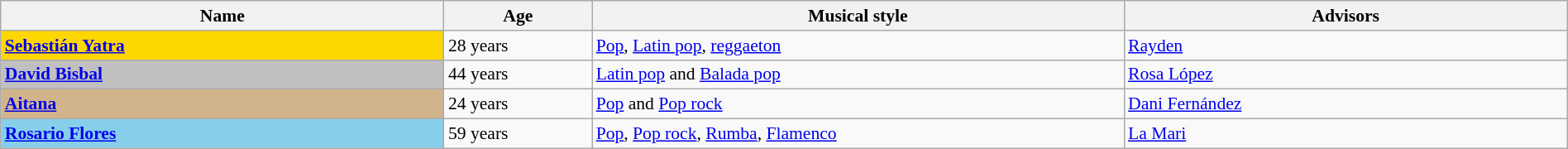<table class="wikitable" style="font-size:90%; width:100%">
<tr>
<th width="15%">Name</th>
<th width="05%">Age</th>
<th width="18%">Musical style</th>
<th width="15%">Advisors</th>
</tr>
<tr>
<td bgcolor="gold"><strong><a href='#'>Sebastián Yatra</a></strong></td>
<td>28 years</td>
<td><a href='#'>Pop</a>, <a href='#'>Latin pop</a>, <a href='#'>reggaeton</a></td>
<td><a href='#'>Rayden</a></td>
</tr>
<tr>
<td bgcolor="silver"><strong><a href='#'>David Bisbal</a></strong></td>
<td>44 years</td>
<td><a href='#'>Latin pop</a> and <a href='#'>Balada pop</a></td>
<td><a href='#'>Rosa López</a></td>
</tr>
<tr>
<td bgcolor="tan"><strong><a href='#'>Aitana</a></strong></td>
<td>24 years</td>
<td><a href='#'>Pop</a> and <a href='#'>Pop rock</a></td>
<td><a href='#'>Dani Fernández</a></td>
</tr>
<tr>
<td bgcolor="skyblue"><strong><a href='#'>Rosario Flores</a></strong></td>
<td>59 years</td>
<td><a href='#'>Pop</a>, <a href='#'>Pop rock</a>, <a href='#'>Rumba</a>, <a href='#'>Flamenco</a></td>
<td><a href='#'>La Mari</a></td>
</tr>
</table>
